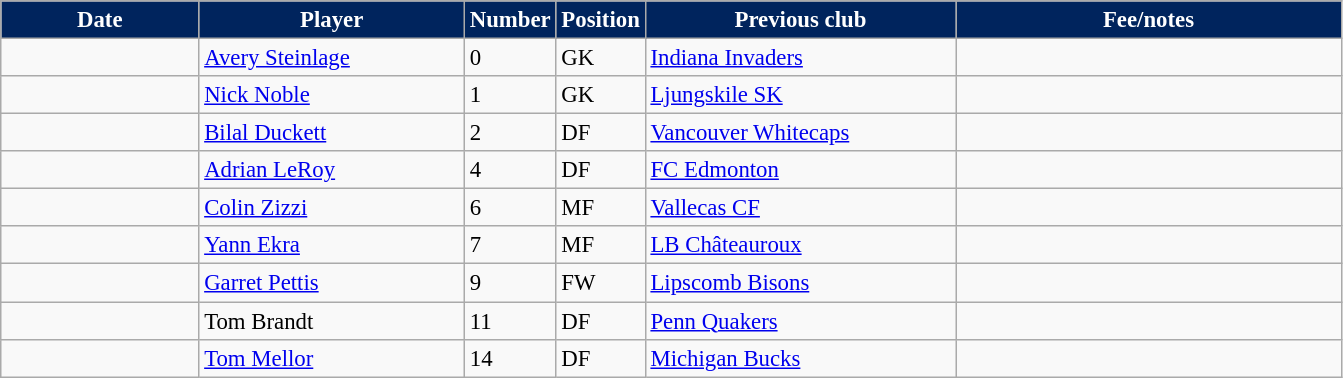<table class="wikitable" style="text-align:left; font-size:95%;">
<tr>
<th style="color:white; background:#00245D; width:125px;">Date</th>
<th style="color:white; background:#00245D; width:170px;">Player</th>
<th style="color:white; background:#00245D; width:50px;">Number</th>
<th style="color:white; background:#00245D; width:50px;">Position</th>
<th style="color:white; background:#00245D; width:200px;">Previous club</th>
<th style="color:white; background:#00245D; width:250px;">Fee/notes</th>
</tr>
<tr>
<td></td>
<td> <a href='#'>Avery Steinlage</a></td>
<td>0</td>
<td>GK</td>
<td> <a href='#'>Indiana Invaders</a></td>
<td></td>
</tr>
<tr>
<td></td>
<td> <a href='#'>Nick Noble</a></td>
<td>1</td>
<td>GK</td>
<td> <a href='#'>Ljungskile SK</a></td>
<td></td>
</tr>
<tr>
<td></td>
<td> <a href='#'>Bilal Duckett</a></td>
<td>2</td>
<td>DF</td>
<td> <a href='#'>Vancouver Whitecaps</a></td>
<td></td>
</tr>
<tr>
<td></td>
<td> <a href='#'>Adrian LeRoy</a></td>
<td>4</td>
<td>DF</td>
<td> <a href='#'>FC Edmonton</a></td>
<td></td>
</tr>
<tr>
<td></td>
<td> <a href='#'>Colin Zizzi</a></td>
<td>6</td>
<td>MF</td>
<td> <a href='#'>Vallecas CF</a></td>
<td></td>
</tr>
<tr>
<td></td>
<td> <a href='#'>Yann Ekra</a></td>
<td>7</td>
<td>MF</td>
<td> <a href='#'>LB Châteauroux</a></td>
<td></td>
</tr>
<tr>
<td></td>
<td> <a href='#'>Garret Pettis</a></td>
<td>9</td>
<td>FW</td>
<td> <a href='#'>Lipscomb Bisons</a></td>
<td></td>
</tr>
<tr>
<td></td>
<td> Tom Brandt</td>
<td>11</td>
<td>DF</td>
<td> <a href='#'>Penn Quakers</a></td>
<td></td>
</tr>
<tr>
<td></td>
<td> <a href='#'>Tom Mellor</a></td>
<td>14</td>
<td>DF</td>
<td> <a href='#'>Michigan Bucks</a></td>
<td></td>
</tr>
</table>
